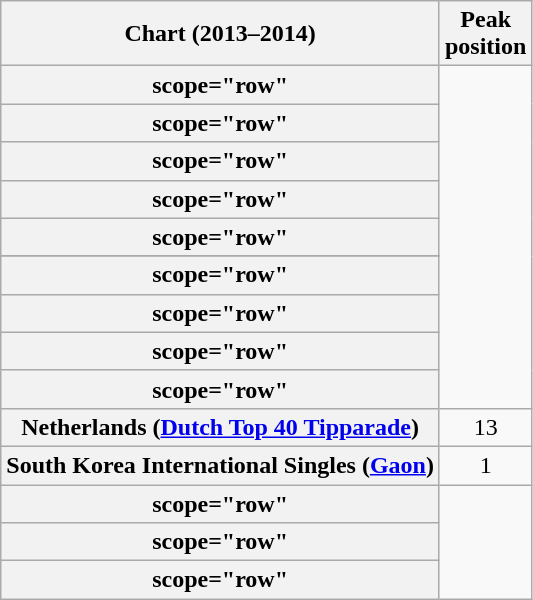<table class="wikitable sortable plainrowheaders">
<tr>
<th>Chart (2013–2014)</th>
<th>Peak<br>position</th>
</tr>
<tr>
<th>scope="row"</th>
</tr>
<tr>
<th>scope="row"</th>
</tr>
<tr>
<th>scope="row"</th>
</tr>
<tr>
<th>scope="row"</th>
</tr>
<tr>
<th>scope="row"</th>
</tr>
<tr>
</tr>
<tr>
<th>scope="row"</th>
</tr>
<tr>
<th>scope="row"</th>
</tr>
<tr>
<th>scope="row"</th>
</tr>
<tr>
<th>scope="row"</th>
</tr>
<tr>
<th scope="row">Netherlands (<a href='#'>Dutch Top 40 Tipparade</a>)</th>
<td align="center">13</td>
</tr>
<tr>
<th scope="row">South Korea International Singles (<a href='#'>Gaon</a>)</th>
<td style="text-align:center;">1</td>
</tr>
<tr>
<th>scope="row"</th>
</tr>
<tr>
<th>scope="row"</th>
</tr>
<tr>
<th>scope="row"</th>
</tr>
</table>
